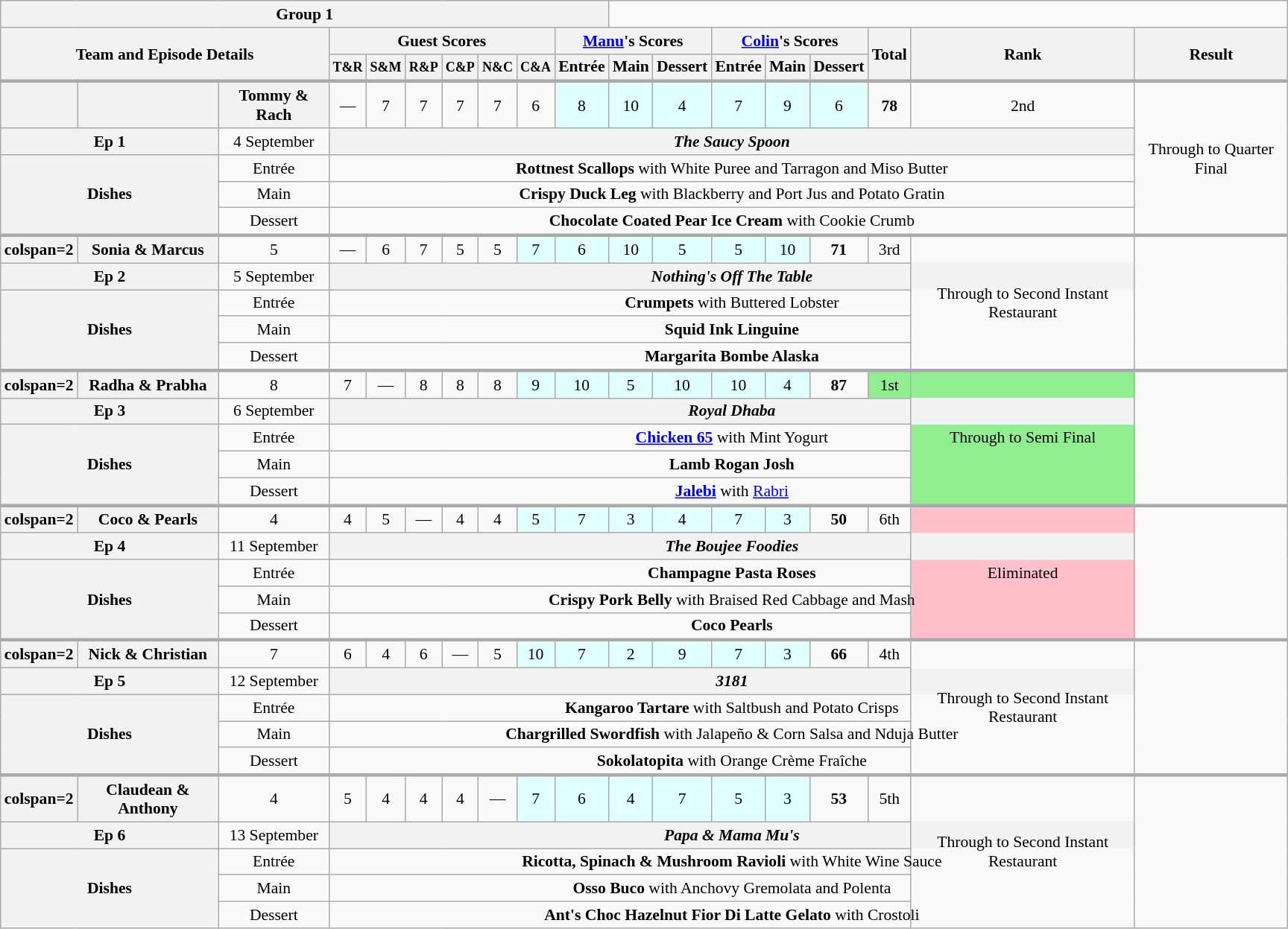<table class="wikitable plainrowheaders" style="margin:1em auto; text-align:center; font-size:90%; width:80em;">
<tr>
<th colspan="10" >Group 1</th>
</tr>
<tr>
<th scope="col" rowspan="2" colspan="3">Team and Episode Details</th>
<th scope="col" colspan="6">Guest Scores</th>
<th scope="col" colspan="3"><a href='#'>Manu</a>'s Scores</th>
<th scope="col" colspan="3"><a href='#'>Colin</a>'s Scores</th>
<th scope="col" rowspan="2">Total<br><small></small></th>
<th scope="col" rowspan="2">Rank</th>
<th scope="col" rowspan="2">Result</th>
</tr>
<tr>
<th scope="col"><small>T&R</small></th>
<th scope="col"><small>S&M</small></th>
<th scope="col"><small>R&P</small></th>
<th scope="col"><small>C&P</small></th>
<th scope="col"><small>N&C</small></th>
<th scope="col"><small>C&A</small></th>
<th scope="col">Entrée</th>
<th scope="col">Main</th>
<th scope="col">Dessert</th>
<th scope="col">Entrée</th>
<th scope="col">Main</th>
<th scope="col">Dessert</th>
</tr>
<tr style="border-top:3px solid #aaa;">
<th></th>
<th></th>
<th>Tommy & Rach</th>
<td>—</td>
<td>7</td>
<td>7</td>
<td>7</td>
<td>7</td>
<td>6</td>
<td bgcolor="#e0ffff">8</td>
<td bgcolor="#e0ffff">10</td>
<td bgcolor="#e0ffff">4</td>
<td bgcolor="#e0ffff">7</td>
<td bgcolor="#e0ffff">9</td>
<td bgcolor="#e0ffff">6</td>
<td><strong>78</strong></td>
<td>2nd</td>
<td rowspan="5">Through to Quarter Final</td>
</tr>
<tr>
<th colspan="2">Ep 1</th>
<td>4 September</td>
<th colspan="14"><strong><em>The Saucy Spoon</em></strong></th>
</tr>
<tr>
<th colspan="2" rowspan="3">Dishes</th>
<td>Entrée</td>
<td colspan="14"><strong>Rottnest Scallops</strong> with White Puree and Tarragon and Miso Butter</td>
</tr>
<tr>
<td>Main</td>
<td colspan="14"><strong>Crispy Duck Leg</strong> with Blackberry and Port Jus and Potato Gratin</td>
</tr>
<tr>
<td>Dessert</td>
<td colspan="14"><strong>Chocolate Coated Pear Ice Cream</strong> with Cookie Crumb</td>
</tr>
<tr style="border-top:3px solid #aaa;">
<th>colspan=2 </th>
<th>Sonia & Marcus</th>
<td>5</td>
<td>—</td>
<td>6</td>
<td>7</td>
<td>5</td>
<td>5</td>
<td bgcolor="#e0ffff">7</td>
<td bgcolor="#e0ffff">6</td>
<td bgcolor="#e0ffff">10</td>
<td bgcolor="#e0ffff">5</td>
<td bgcolor="#e0ffff">5</td>
<td bgcolor="#e0ffff">10</td>
<td><strong>71</strong></td>
<td>3rd</td>
<td rowspan="5">Through to Second Instant Restaurant</td>
</tr>
<tr>
<th colspan="2">Ep 2</th>
<td>5 September</td>
<th colspan="14"><strong><em>Nothing's Off The Table</em></strong></th>
</tr>
<tr>
<th colspan="2" rowspan="3">Dishes</th>
<td>Entrée</td>
<td colspan="14"><strong>Crumpets</strong> with Buttered Lobster</td>
</tr>
<tr>
<td>Main</td>
<td colspan="14"><strong>Squid Ink Linguine</strong></td>
</tr>
<tr>
<td>Dessert</td>
<td colspan="14"><strong>Margarita Bombe Alaska</strong></td>
</tr>
<tr style="border-top:3px solid #aaa;">
<th>colspan=2 </th>
<th>Radha & Prabha</th>
<td>8</td>
<td>7</td>
<td>—</td>
<td>8</td>
<td>8</td>
<td>8</td>
<td bgcolor="#e0ffff">9</td>
<td bgcolor="#e0ffff">10</td>
<td bgcolor="#e0ffff">5</td>
<td bgcolor="#e0ffff">10</td>
<td bgcolor="#e0ffff">10</td>
<td bgcolor="#e0ffff">4</td>
<td><strong>87</strong></td>
<td bgcolor=lightgreen>1st</td>
<td rowspan="5" bgcolor=lightgreen>Through to Semi Final</td>
</tr>
<tr>
<th colspan="2">Ep 3</th>
<td>6 September</td>
<th colspan="14"><strong><em>Royal Dhaba</em></strong></th>
</tr>
<tr>
<th colspan="2" rowspan="3">Dishes</th>
<td>Entrée</td>
<td colspan="14"><strong><a href='#'>Chicken 65</a></strong> with Mint Yogurt</td>
</tr>
<tr>
<td>Main</td>
<td colspan="14"><strong>Lamb Rogan Josh</strong></td>
</tr>
<tr>
<td>Dessert</td>
<td colspan="14"><strong><a href='#'>Jalebi</a></strong> with <a href='#'>Rabri</a></td>
</tr>
<tr style="border-top:3px solid #aaa;">
<th>colspan=2 </th>
<th>Coco & Pearls</th>
<td>4</td>
<td>4</td>
<td>5</td>
<td>—</td>
<td>4</td>
<td>4</td>
<td bgcolor="#e0ffff">5</td>
<td bgcolor="#e0ffff">7</td>
<td bgcolor="#e0ffff">3</td>
<td bgcolor="#e0ffff">4</td>
<td bgcolor="#e0ffff">7</td>
<td bgcolor="#e0ffff">3</td>
<td><strong>50</strong></td>
<td>6th</td>
<td rowspan="5" bgcolor=pink>Eliminated</td>
</tr>
<tr>
<th colspan="2">Ep 4</th>
<td>11 September</td>
<th colspan="14"><strong><em>The Boujee Foodies</em></strong></th>
</tr>
<tr>
<th colspan="2" rowspan="3">Dishes</th>
<td>Entrée</td>
<td colspan="14"><strong>Champagne Pasta Roses</strong></td>
</tr>
<tr>
<td>Main</td>
<td colspan="14"><strong>Crispy Pork Belly</strong> with Braised Red Cabbage and Mash</td>
</tr>
<tr>
<td>Dessert</td>
<td colspan="14"><strong>Coco Pearls</strong></td>
</tr>
<tr style="border-top:3px solid #aaa;">
<th>colspan=2 </th>
<th>Nick & Christian</th>
<td>7</td>
<td>6</td>
<td>4</td>
<td>6</td>
<td>—</td>
<td>5</td>
<td bgcolor="#e0ffff">10</td>
<td bgcolor="#e0ffff">7</td>
<td bgcolor="#e0ffff">2</td>
<td bgcolor="#e0ffff">9</td>
<td bgcolor="#e0ffff">7</td>
<td bgcolor="#e0ffff">3</td>
<td><strong>66</strong></td>
<td>4th</td>
<td rowspan="5">Through to Second Instant Restaurant</td>
</tr>
<tr>
<th colspan="2">Ep 5</th>
<td>12 September</td>
<th colspan="14"><strong><em>3181</em></strong></th>
</tr>
<tr>
<th colspan="2" rowspan="3">Dishes</th>
<td>Entrée</td>
<td colspan="14"><strong>Kangaroo Tartare</strong> with Saltbush and Potato Crisps</td>
</tr>
<tr>
<td>Main</td>
<td colspan="14"><strong>Chargrilled Swordfish</strong> with Jalapeño & Corn Salsa and Nduja Butter</td>
</tr>
<tr>
<td>Dessert</td>
<td colspan="14"><strong>Sokolatopita</strong> with Orange Crème Fraîche</td>
</tr>
<tr style="border-top:3px solid #aaa;">
<th>colspan=2 </th>
<th>Claudean & Anthony</th>
<td>4</td>
<td>5</td>
<td>4</td>
<td>4</td>
<td>4</td>
<td>—</td>
<td bgcolor="#e0ffff">7</td>
<td bgcolor="#e0ffff">6</td>
<td bgcolor="#e0ffff">4</td>
<td bgcolor="#e0ffff">7</td>
<td bgcolor="#e0ffff">5</td>
<td bgcolor="#e0ffff">3</td>
<td><strong>53</strong></td>
<td>5th</td>
<td rowspan="5">Through to Second Instant Restaurant</td>
</tr>
<tr>
<th colspan="2">Ep 6</th>
<td>13 September</td>
<th colspan="14"><strong><em>Papa & Mama Mu's</em></strong></th>
</tr>
<tr>
<th colspan="2" rowspan="3">Dishes</th>
<td>Entrée</td>
<td colspan="14"><strong>Ricotta, Spinach & Mushroom Ravioli</strong> with White Wine Sauce</td>
</tr>
<tr>
<td>Main</td>
<td colspan="14"><strong>Osso Buco</strong> with Anchovy Gremolata and Polenta</td>
</tr>
<tr>
<td>Dessert</td>
<td colspan="14"><strong>Ant's Choc Hazelnut Fior Di Latte Gelato</strong> with Crostoli</td>
</tr>
</table>
